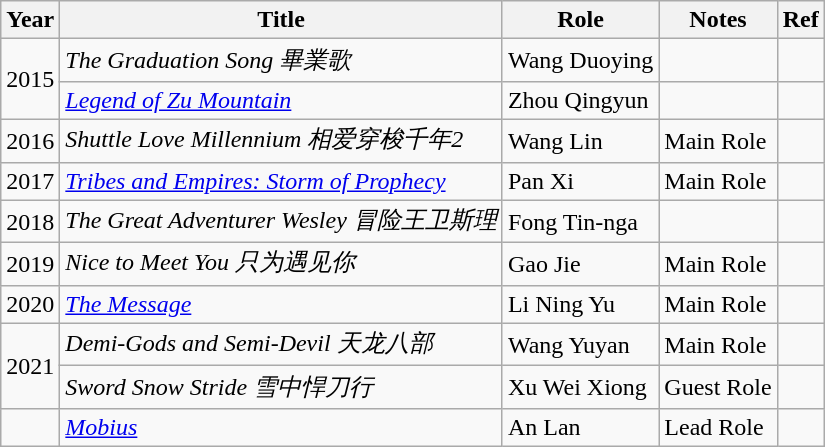<table class="wikitable sortable">
<tr>
<th>Year</th>
<th>Title</th>
<th>Role</th>
<th class="unsortable">Notes</th>
<th>Ref</th>
</tr>
<tr>
<td rowspan=2>2015</td>
<td><em>The Graduation Song 畢業歌</em></td>
<td>Wang Duoying</td>
<td></td>
<td></td>
</tr>
<tr>
<td><em><a href='#'>Legend of Zu Mountain</a></em></td>
<td>Zhou Qingyun</td>
<td></td>
<td></td>
</tr>
<tr>
<td>2016</td>
<td><em>Shuttle Love Millennium 相爱穿梭千年2</em></td>
<td>Wang Lin</td>
<td>Main Role</td>
<td></td>
</tr>
<tr>
<td>2017</td>
<td><em><a href='#'>Tribes and Empires: Storm of Prophecy</a></em></td>
<td>Pan Xi</td>
<td>Main Role</td>
<td></td>
</tr>
<tr>
<td>2018</td>
<td><em>The Great Adventurer Wesley 冒险王卫斯理</em></td>
<td>Fong Tin-nga</td>
<td></td>
<td></td>
</tr>
<tr>
<td>2019</td>
<td><em>Nice to Meet You 只为遇见你</em></td>
<td>Gao Jie</td>
<td>Main Role</td>
<td></td>
</tr>
<tr>
<td>2020</td>
<td><a href='#'><em>The Message</em></a></td>
<td>Li Ning Yu</td>
<td>Main Role</td>
<td></td>
</tr>
<tr>
<td rowspan=2>2021</td>
<td><em>Demi-Gods and Semi-Devil 天龙八部</em></td>
<td>Wang Yuyan</td>
<td>Main Role</td>
<td></td>
</tr>
<tr>
<td><em>Sword Snow Stride 雪中悍刀行</em></td>
<td>Xu Wei Xiong</td>
<td>Guest Role</td>
<td></td>
</tr>
<tr>
<td></td>
<td><em><a href='#'>Mobius</a></em></td>
<td>An Lan</td>
<td>Lead Role</td>
<td></td>
</tr>
</table>
